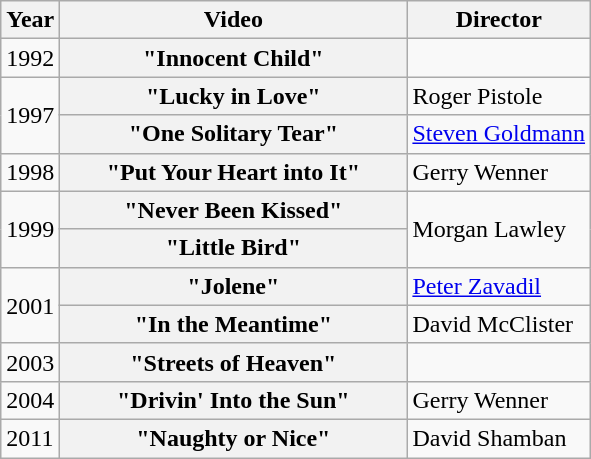<table class="wikitable plainrowheaders">
<tr>
<th>Year</th>
<th style="width:14em;">Video</th>
<th>Director</th>
</tr>
<tr>
<td>1992</td>
<th scope="row">"Innocent Child"</th>
<td></td>
</tr>
<tr>
<td rowspan="2">1997</td>
<th scope="row">"Lucky in Love"</th>
<td>Roger Pistole</td>
</tr>
<tr>
<th scope="row">"One Solitary Tear"</th>
<td><a href='#'>Steven Goldmann</a></td>
</tr>
<tr>
<td>1998</td>
<th scope="row">"Put Your Heart into It"</th>
<td>Gerry Wenner</td>
</tr>
<tr>
<td rowspan="2">1999</td>
<th scope="row">"Never Been Kissed"</th>
<td rowspan="2">Morgan Lawley</td>
</tr>
<tr>
<th scope="row">"Little Bird"</th>
</tr>
<tr>
<td rowspan="2">2001</td>
<th scope="row">"Jolene"</th>
<td><a href='#'>Peter Zavadil</a></td>
</tr>
<tr>
<th scope="row">"In the Meantime"</th>
<td>David McClister</td>
</tr>
<tr>
<td>2003</td>
<th scope="row">"Streets of Heaven"</th>
<td></td>
</tr>
<tr>
<td>2004</td>
<th scope="row">"Drivin' Into the Sun"</th>
<td>Gerry Wenner</td>
</tr>
<tr>
<td>2011</td>
<th scope="row">"Naughty or Nice"</th>
<td>David Shamban</td>
</tr>
</table>
